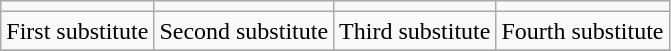<table class="wikitable">
<tr>
<td></td>
<td></td>
<td></td>
<td></td>
</tr>
<tr>
<td>First substitute</td>
<td>Second substitute</td>
<td>Third substitute</td>
<td>Fourth substitute</td>
</tr>
<tr>
</tr>
</table>
